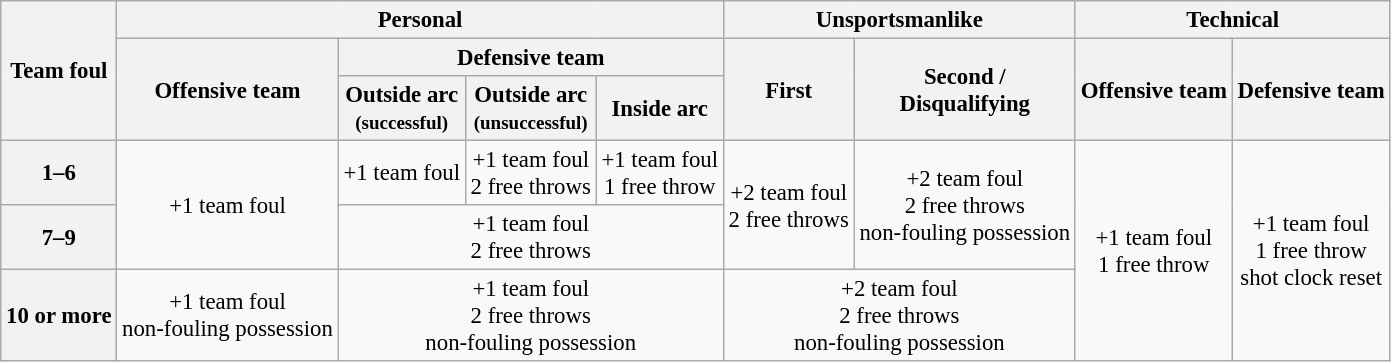<table class="wikitable" style="font-size: 95%;" |>
<tr>
<th rowspan=3>Team foul</th>
<th colspan=4>Personal</th>
<th colspan=2>Unsportsmanlike</th>
<th colspan=2>Technical</th>
</tr>
<tr>
<th rowspan=2>Offensive team</th>
<th colspan=3>Defensive team</th>
<th rowspan=2>First</th>
<th rowspan=2>Second /<br>Disqualifying</th>
<th rowspan=2>Offensive team</th>
<th rowspan=2>Defensive team</th>
</tr>
<tr>
<th>Outside arc<br><small>(successful)</small></th>
<th>Outside arc<br><small>(unsuccessful)</small></th>
<th>Inside arc</th>
</tr>
<tr>
<th align=center>1–6</th>
<td rowspan=2; align=center>+1 team foul</td>
<td align=center>+1 team foul</td>
<td align=center>+1 team foul<br>2 free throws</td>
<td align=center>+1 team foul<br>1 free throw</td>
<td rowspan=2; align=center>+2 team foul<br>2 free throws</td>
<td rowspan=2; align=center>+2 team foul<br>2 free throws<br>non-fouling possession</td>
<td rowspan=3; align=center>+1 team foul<br>1 free throw</td>
<td rowspan=3; align=center>+1 team foul<br>1 free throw<br>shot clock reset</td>
</tr>
<tr>
<th align=center>7–9</th>
<td colspan=3; align=center>+1 team foul<br>2 free throws</td>
</tr>
<tr>
<th align=center>10 or more</th>
<td align=center>+1 team foul<br>non-fouling possession</td>
<td colspan=3; align=center>+1 team foul<br>2 free throws<br>non-fouling possession</td>
<td colspan=2; align=center>+2 team foul<br>2 free throws<br>non-fouling possession</td>
</tr>
</table>
